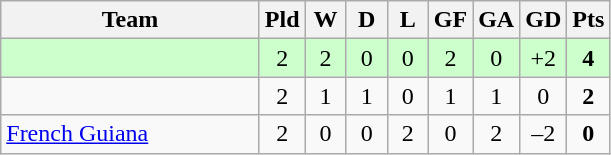<table class="wikitable" style="text-align:center;">
<tr>
<th width=165>Team</th>
<th width=20>Pld</th>
<th width=20>W</th>
<th width=20>D</th>
<th width=20>L</th>
<th width=20>GF</th>
<th width=20>GA</th>
<th Width=20>GD</th>
<th width=20>Pts</th>
</tr>
<tr align=center style="background:#ccffcc;">
<td style="text-align:left;"></td>
<td>2</td>
<td>2</td>
<td>0</td>
<td>0</td>
<td>2</td>
<td>0</td>
<td>+2</td>
<td><strong>4</strong></td>
</tr>
<tr align=center>
<td style="text-align:left;"></td>
<td>2</td>
<td>1</td>
<td>1</td>
<td>0</td>
<td>1</td>
<td>1</td>
<td>0</td>
<td><strong>2</strong></td>
</tr>
<tr align=center>
<td style="text-align:left;"> <a href='#'>French Guiana</a></td>
<td>2</td>
<td>0</td>
<td>0</td>
<td>2</td>
<td>0</td>
<td>2</td>
<td>–2</td>
<td><strong>0</strong></td>
</tr>
</table>
